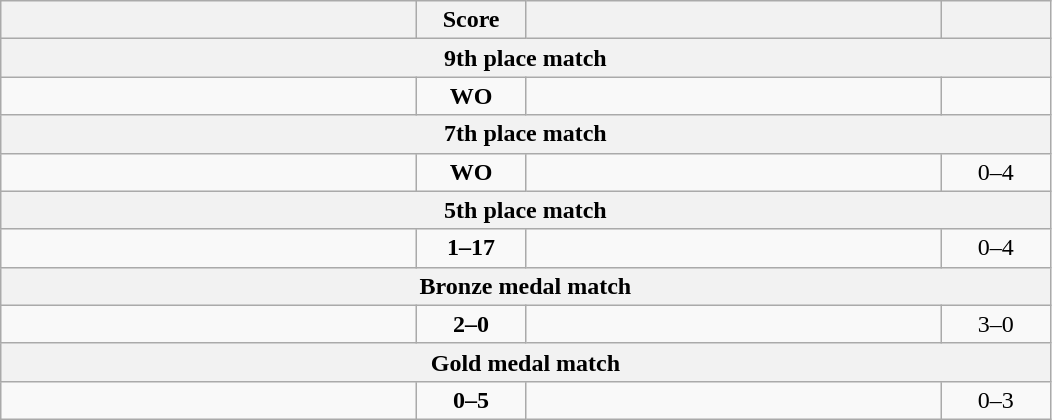<table class="wikitable" style="text-align: center; ">
<tr>
<th align="right" width="270"></th>
<th width="65">Score</th>
<th align="left" width="270"></th>
<th width="65"></th>
</tr>
<tr>
<th colspan="4">9th place match</th>
</tr>
<tr>
<td align="left"></td>
<td><strong>WO</strong></td>
<td align="left"><strong></strong></td>
<td></td>
</tr>
<tr>
<th colspan="4">7th place match</th>
</tr>
<tr>
<td align="left"></td>
<td><strong>WO</strong></td>
<td align="left"><strong></strong></td>
<td>0–4 <strong></strong></td>
</tr>
<tr>
<th colspan="4">5th place match</th>
</tr>
<tr>
<td align="left"></td>
<td><strong>1–17</strong></td>
<td align="left"><strong></strong></td>
<td>0–4 <strong></strong></td>
</tr>
<tr>
<th colspan="4">Bronze medal match</th>
</tr>
<tr>
<td align="left"><strong></strong></td>
<td><strong>2–0</strong></td>
<td align="left"></td>
<td>3–0 <strong></strong></td>
</tr>
<tr>
<th colspan="4">Gold medal match</th>
</tr>
<tr>
<td align="left"></td>
<td><strong>0–5</strong></td>
<td align="left"><strong></strong></td>
<td>0–3 <strong></strong></td>
</tr>
</table>
